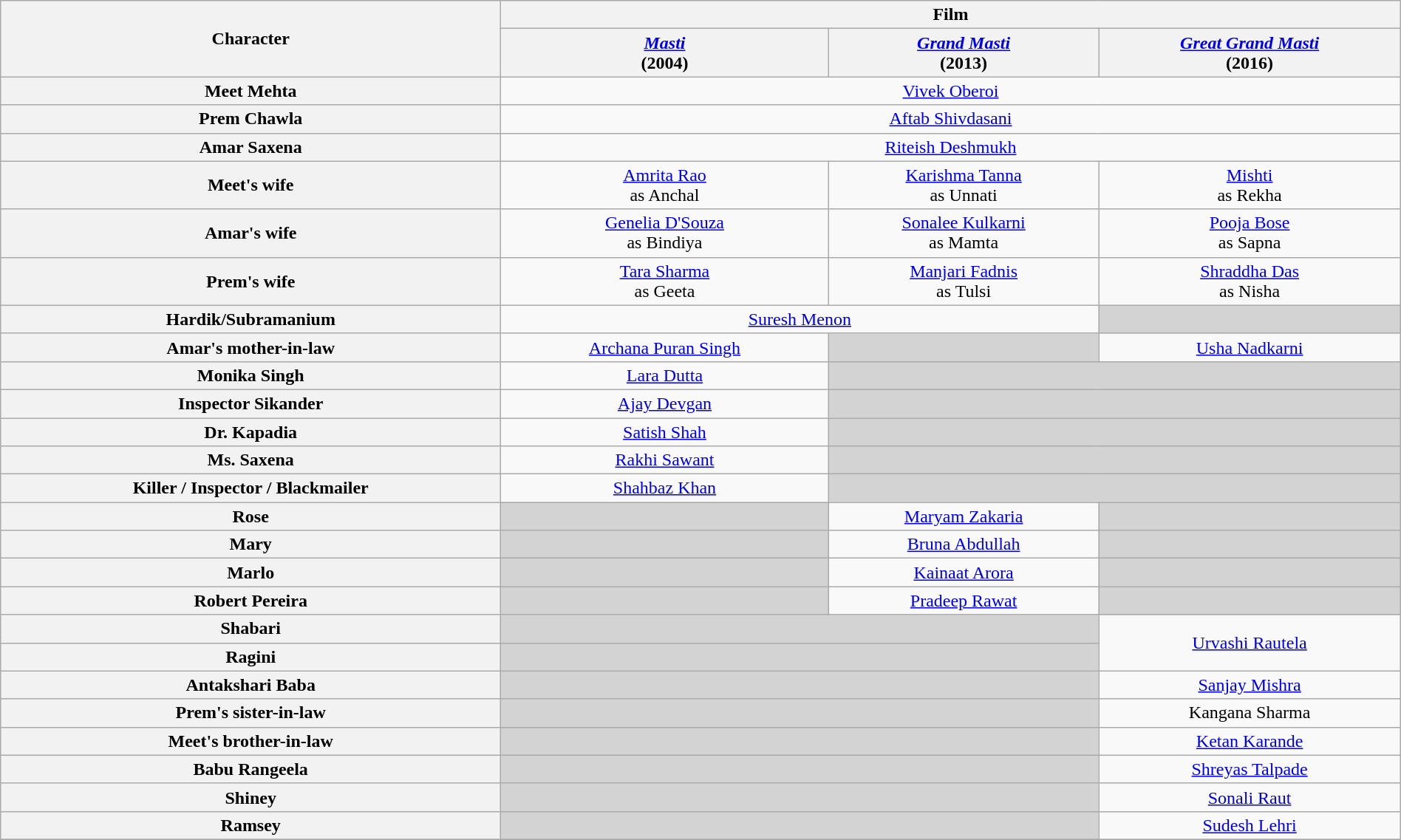<table class="wikitable" style="text-align:center;" width="100%">
<tr>
<th rowspan="2">Character</th>
<th colspan="3">Film</th>
</tr>
<tr>
<th width:10%;"><em><a href='#'>Masti</a></em> <br>(2004)</th>
<th width:10%;"><em><a href='#'>Grand Masti</a></em> <br>(2013)</th>
<th width:10%;"><em><a href='#'>Great Grand Masti</a></em> <br>(2016)</th>
</tr>
<tr>
<th>Meet Mehta</th>
<td colspan="3"><a href='#'>Vivek Oberoi</a></td>
</tr>
<tr>
<th>Prem Chawla</th>
<td colspan="3"><a href='#'>Aftab Shivdasani</a></td>
</tr>
<tr>
<th>Amar Saxena</th>
<td colspan="3"><a href='#'>Riteish Deshmukh</a></td>
</tr>
<tr>
<th>Meet's wife</th>
<td><a href='#'>Amrita Rao</a> <br> as Anchal</td>
<td><a href='#'>Karishma Tanna</a> <br> as Unnati</td>
<td><a href='#'>Mishti</a> <br> as Rekha</td>
</tr>
<tr>
<th>Amar's wife</th>
<td><a href='#'>Genelia D'Souza</a> <br> as Bindiya</td>
<td><a href='#'>Sonalee Kulkarni</a> <br> as Mamta</td>
<td><a href='#'>Pooja Bose</a> <br> as Sapna</td>
</tr>
<tr>
<th>Prem's wife</th>
<td><a href='#'>Tara Sharma</a> <br> as Geeta</td>
<td><a href='#'>Manjari Fadnis</a> <br> as Tulsi</td>
<td><a href='#'>Shraddha Das</a> <br> as Nisha</td>
</tr>
<tr>
<th>Hardik/Subramanium</th>
<td colspan="2"><a href='#'>Suresh Menon</a></td>
<td colspan="1"style="background:#d3d3d3;"></td>
</tr>
<tr>
<th>Amar's mother-in-law</th>
<td><a href='#'>Archana Puran Singh</a></td>
<td style="background:#d3d3d3;"></td>
<td><a href='#'>Usha Nadkarni</a></td>
</tr>
<tr>
<th>Monika Singh</th>
<td><a href='#'>Lara Dutta</a></td>
<td colspan="2" style="background:#d3d3d3;"></td>
</tr>
<tr>
<th>Inspector Sikander</th>
<td><a href='#'>Ajay Devgan</a></td>
<td colspan="2" style="background:#d3d3d3;"></td>
</tr>
<tr>
<th>Dr. Kapadia</th>
<td><a href='#'>Satish Shah</a></td>
<td colspan="2" style="background:#d3d3d3;"></td>
</tr>
<tr>
<th>Ms. Saxena</th>
<td><a href='#'>Rakhi Sawant</a></td>
<td colspan="2" style="background:#d3d3d3;"></td>
</tr>
<tr>
<th>Killer / Inspector / Blackmailer</th>
<td><a href='#'>Shahbaz Khan</a></td>
<td colspan="2" style="background:#d3d3d3;"></td>
</tr>
<tr>
<th>Rose</th>
<td style="background:#d3d3d3;"></td>
<td><a href='#'>Maryam Zakaria</a></td>
<td colspan="1"style="background:#d3d3d3;"></td>
</tr>
<tr>
<th>Mary</th>
<td style="background:#d3d3d3;"></td>
<td><a href='#'>Bruna Abdullah</a></td>
<td colspan="1"style="background:#d3d3d3;"></td>
</tr>
<tr>
<th>Marlo</th>
<td style="background:#d3d3d3;"></td>
<td><a href='#'>Kainaat Arora</a></td>
<td colspan="1"style="background:#d3d3d3;"></td>
</tr>
<tr>
<th>Robert Pereira</th>
<td style="background:#d3d3d3;"></td>
<td><a href='#'>Pradeep Rawat</a></td>
<td colspan="1"style="background:#d3d3d3;"></td>
</tr>
<tr>
<th>Shabari</th>
<td colspan="2" style="background:#d3d3d3;"></td>
<td rowspan="2"><a href='#'>Urvashi Rautela</a></td>
</tr>
<tr>
<th>Ragini</th>
<td colspan="2" style="background:#d3d3d3;"></td>
</tr>
<tr>
<th>Antakshari Baba</th>
<td colspan="2" style="background:#d3d3d3;"></td>
<td><a href='#'>Sanjay Mishra</a></td>
</tr>
<tr>
<th>Prem's sister-in-law</th>
<td colspan="2" style="background:#d3d3d3;"></td>
<td colspan="1">Kangana Sharma</td>
</tr>
<tr>
<th>Meet's brother-in-law</th>
<td colspan="2" style="background:#d3d3d3;"></td>
<td colspan="1"><a href='#'>Ketan Karande</a></td>
</tr>
<tr>
<th>Babu Rangeela</th>
<td colspan="2" style="background:#d3d3d3;"></td>
<td colspan="1"><a href='#'>Shreyas Talpade</a></td>
</tr>
<tr>
<th>Shiney</th>
<td colspan="2" style="background:#d3d3d3;"></td>
<td colspan="1"><a href='#'>Sonali Raut</a></td>
</tr>
<tr>
<th>Ramsey</th>
<td colspan="2" style="background:#d3d3d3;"></td>
<td><a href='#'>Sudesh Lehri</a></td>
</tr>
<tr>
</tr>
</table>
